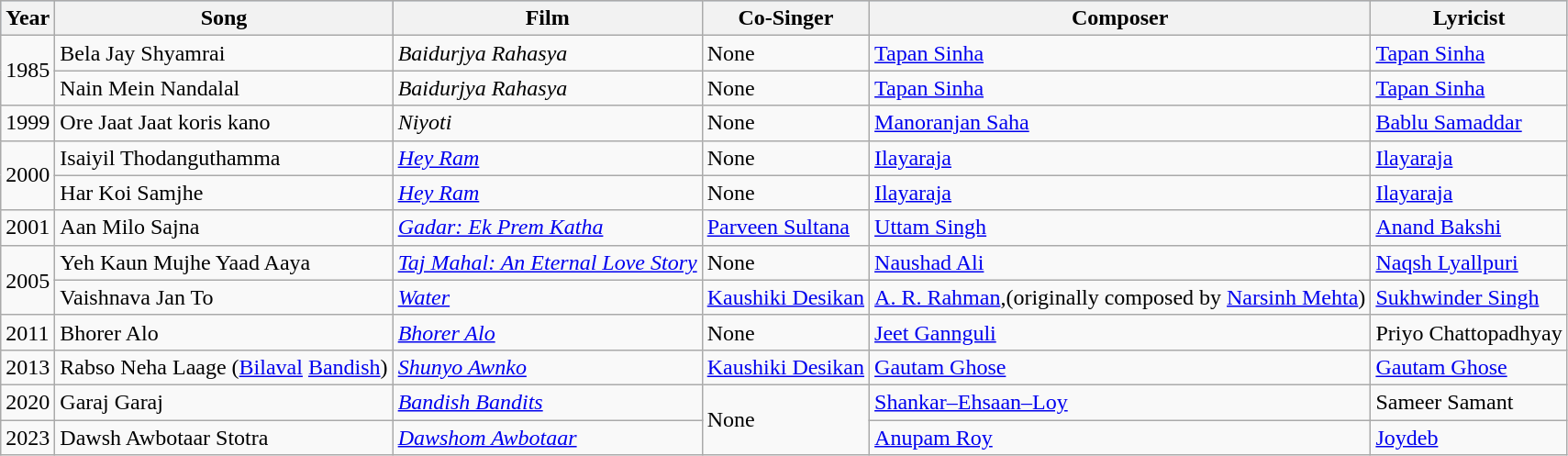<table class="wikitable">
<tr style="background:#b0c4de; text-align:center;">
<th>Year</th>
<th>Song</th>
<th>Film</th>
<th>Co-Singer</th>
<th>Composer</th>
<th>Lyricist</th>
</tr>
<tr>
<td rowspan="2">1985</td>
<td>Bela Jay Shyamrai</td>
<td><em>Baidurjya Rahasya</em></td>
<td>None</td>
<td><a href='#'>Tapan Sinha</a></td>
<td><a href='#'>Tapan Sinha</a></td>
</tr>
<tr>
<td>Nain Mein Nandalal</td>
<td><em>Baidurjya Rahasya</em></td>
<td>None</td>
<td><a href='#'>Tapan Sinha</a></td>
<td><a href='#'>Tapan Sinha</a></td>
</tr>
<tr>
<td rowspan="1">1999</td>
<td>Ore Jaat Jaat koris kano</td>
<td><em>Niyoti</em></td>
<td>None</td>
<td><a href='#'>Manoranjan Saha</a></td>
<td><a href='#'>Bablu Samaddar</a></td>
</tr>
<tr>
<td rowspan="2">2000</td>
<td>Isaiyil Thodanguthamma</td>
<td><em><a href='#'>Hey Ram</a></em></td>
<td>None</td>
<td><a href='#'>Ilayaraja</a></td>
<td><a href='#'>Ilayaraja</a></td>
</tr>
<tr>
<td>Har Koi Samjhe</td>
<td><em><a href='#'>Hey Ram</a></em></td>
<td>None</td>
<td><a href='#'>Ilayaraja</a></td>
<td><a href='#'>Ilayaraja</a></td>
</tr>
<tr>
<td rowspan="1">2001</td>
<td>Aan Milo Sajna</td>
<td><em><a href='#'>Gadar: Ek Prem Katha</a></em></td>
<td><a href='#'>Parveen Sultana</a></td>
<td><a href='#'>Uttam Singh</a></td>
<td><a href='#'>Anand Bakshi</a></td>
</tr>
<tr>
<td rowspan="2">2005</td>
<td>Yeh Kaun Mujhe Yaad Aaya</td>
<td><em><a href='#'>Taj Mahal: An Eternal Love Story</a></em></td>
<td>None</td>
<td><a href='#'>Naushad Ali</a></td>
<td><a href='#'>Naqsh Lyallpuri</a></td>
</tr>
<tr>
<td>Vaishnava Jan To</td>
<td><em><a href='#'>Water</a></em></td>
<td><a href='#'>Kaushiki Desikan</a></td>
<td><a href='#'>A. R. Rahman</a>,(originally composed by <a href='#'>Narsinh Mehta</a>)</td>
<td><a href='#'>Sukhwinder Singh</a></td>
</tr>
<tr>
<td rowspan="1">2011</td>
<td>Bhorer Alo</td>
<td><em><a href='#'>Bhorer Alo</a></em></td>
<td>None</td>
<td><a href='#'>Jeet Gannguli</a></td>
<td>Priyo Chattopadhyay</td>
</tr>
<tr>
<td rowspan="1">2013</td>
<td>Rabso Neha Laage (<a href='#'>Bilaval</a> <a href='#'>Bandish</a>)</td>
<td><em><a href='#'>Shunyo Awnko</a></em></td>
<td><a href='#'>Kaushiki Desikan</a></td>
<td><a href='#'>Gautam Ghose</a></td>
<td><a href='#'>Gautam Ghose</a></td>
</tr>
<tr>
<td rowspan="1">2020</td>
<td>Garaj Garaj</td>
<td><em><a href='#'>Bandish Bandits</a></em></td>
<td rowspan="2">None</td>
<td><a href='#'>Shankar–Ehsaan–Loy</a></td>
<td>Sameer Samant</td>
</tr>
<tr>
<td rowspan="1">2023</td>
<td>Dawsh Awbotaar Stotra</td>
<td><em><a href='#'>Dawshom Awbotaar</a></em></td>
<td><a href='#'>Anupam Roy</a></td>
<td><a href='#'>Joydeb</a></td>
</tr>
</table>
